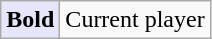<table class=wikitable>
<tr>
<td bgcolor=E6E6FA><strong>Bold</strong></td>
<td>Current player</td>
</tr>
</table>
